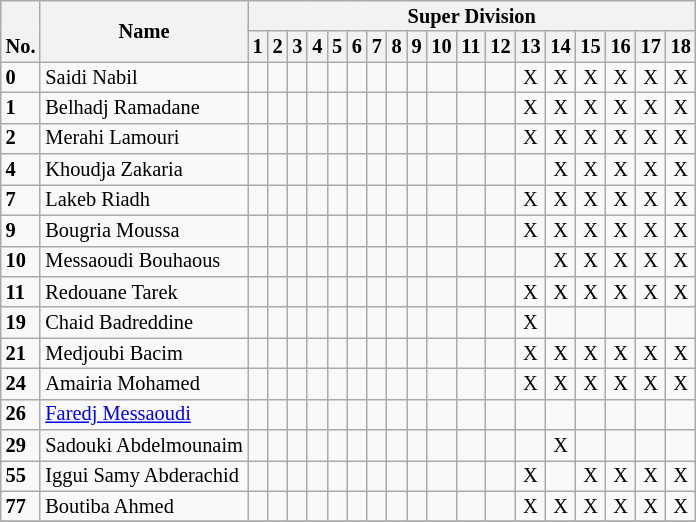<table class="wikitable sortable alternance"  style="font-size:85%; text-align:center; line-height:14px;">
<tr>
<th rowspan="2" valign="bottom">No.</th>
<th rowspan="2">Name</th>
<th colspan="18" width="125">Super Division</th>
</tr>
<tr>
<th>1</th>
<th>2</th>
<th>3</th>
<th>4</th>
<th>5</th>
<th>6</th>
<th>7</th>
<th>8</th>
<th>9</th>
<th>10</th>
<th>11</th>
<th>12</th>
<th>13</th>
<th>14</th>
<th>15</th>
<th>16</th>
<th>17</th>
<th>18</th>
</tr>
<tr>
<td align="left"><strong>0</strong></td>
<td align="left"> Saidi Nabil</td>
<td></td>
<td></td>
<td></td>
<td></td>
<td></td>
<td></td>
<td></td>
<td></td>
<td></td>
<td></td>
<td></td>
<td></td>
<td>X</td>
<td>X</td>
<td>X</td>
<td>X</td>
<td>X</td>
<td>X</td>
</tr>
<tr>
<td align="left"><strong>1</strong></td>
<td align="left"> Belhadj Ramadane</td>
<td></td>
<td></td>
<td></td>
<td></td>
<td></td>
<td></td>
<td></td>
<td></td>
<td></td>
<td></td>
<td></td>
<td></td>
<td>X</td>
<td>X</td>
<td>X</td>
<td>X</td>
<td>X</td>
<td>X</td>
</tr>
<tr>
<td align="left"><strong>2</strong></td>
<td align="left"> Merahi Lamouri</td>
<td></td>
<td></td>
<td></td>
<td></td>
<td></td>
<td></td>
<td></td>
<td></td>
<td></td>
<td></td>
<td></td>
<td></td>
<td>X</td>
<td>X</td>
<td>X</td>
<td>X</td>
<td>X</td>
<td>X</td>
</tr>
<tr>
<td align="left"><strong>4</strong></td>
<td align="left"> Khoudja Zakaria</td>
<td></td>
<td></td>
<td></td>
<td></td>
<td></td>
<td></td>
<td></td>
<td></td>
<td></td>
<td></td>
<td></td>
<td></td>
<td></td>
<td>X</td>
<td>X</td>
<td>X</td>
<td>X</td>
<td>X</td>
</tr>
<tr>
<td align="left"><strong>7</strong></td>
<td align="left"> Lakeb Riadh</td>
<td></td>
<td></td>
<td></td>
<td></td>
<td></td>
<td></td>
<td></td>
<td></td>
<td></td>
<td></td>
<td></td>
<td></td>
<td>X</td>
<td>X</td>
<td>X</td>
<td>X</td>
<td>X</td>
<td>X</td>
</tr>
<tr>
<td align="left"><strong>9</strong></td>
<td align="left"> Bougria Moussa</td>
<td></td>
<td></td>
<td></td>
<td></td>
<td></td>
<td></td>
<td></td>
<td></td>
<td></td>
<td></td>
<td></td>
<td></td>
<td>X</td>
<td>X</td>
<td>X</td>
<td>X</td>
<td>X</td>
<td>X</td>
</tr>
<tr>
<td align="left"><strong>10</strong></td>
<td align="left"> Messaoudi Bouhaous</td>
<td></td>
<td></td>
<td></td>
<td></td>
<td></td>
<td></td>
<td></td>
<td></td>
<td></td>
<td></td>
<td></td>
<td></td>
<td></td>
<td>X</td>
<td>X</td>
<td>X</td>
<td>X</td>
<td>X</td>
</tr>
<tr>
<td align="left"><strong>11</strong></td>
<td align="left"> Redouane Tarek</td>
<td></td>
<td></td>
<td></td>
<td></td>
<td></td>
<td></td>
<td></td>
<td></td>
<td></td>
<td></td>
<td></td>
<td></td>
<td>X</td>
<td>X</td>
<td>X</td>
<td>X</td>
<td>X</td>
<td>X</td>
</tr>
<tr>
<td align="left"><strong>19</strong></td>
<td align="left"> Chaid Badreddine</td>
<td></td>
<td></td>
<td></td>
<td></td>
<td></td>
<td></td>
<td></td>
<td></td>
<td></td>
<td></td>
<td></td>
<td></td>
<td>X</td>
<td></td>
<td></td>
<td></td>
<td></td>
<td></td>
</tr>
<tr>
<td align="left"><strong>21</strong></td>
<td align="left"> Medjoubi Bacim</td>
<td></td>
<td></td>
<td></td>
<td></td>
<td></td>
<td></td>
<td></td>
<td></td>
<td></td>
<td></td>
<td></td>
<td></td>
<td>X</td>
<td>X</td>
<td>X</td>
<td>X</td>
<td>X</td>
<td>X</td>
</tr>
<tr>
<td align="left"><strong>24</strong></td>
<td align="left"> Amairia Mohamed</td>
<td></td>
<td></td>
<td></td>
<td></td>
<td></td>
<td></td>
<td></td>
<td></td>
<td></td>
<td></td>
<td></td>
<td></td>
<td>X</td>
<td>X</td>
<td>X</td>
<td>X</td>
<td>X</td>
<td>X</td>
</tr>
<tr>
<td align="left"><strong>26</strong></td>
<td align="left"> <a href='#'>Faredj Messaoudi</a></td>
<td></td>
<td></td>
<td></td>
<td></td>
<td></td>
<td></td>
<td></td>
<td></td>
<td></td>
<td></td>
<td></td>
<td></td>
<td></td>
<td></td>
<td></td>
<td></td>
<td></td>
<td></td>
</tr>
<tr>
<td align="left"><strong>29</strong></td>
<td align="left"> Sadouki Abdelmounaim</td>
<td></td>
<td></td>
<td></td>
<td></td>
<td></td>
<td></td>
<td></td>
<td></td>
<td></td>
<td></td>
<td></td>
<td></td>
<td></td>
<td>X</td>
<td></td>
<td></td>
<td></td>
<td></td>
</tr>
<tr>
<td align="left"><strong>55</strong></td>
<td align="left"> Iggui Samy Abderachid</td>
<td></td>
<td></td>
<td></td>
<td></td>
<td></td>
<td></td>
<td></td>
<td></td>
<td></td>
<td></td>
<td></td>
<td></td>
<td>X</td>
<td></td>
<td>X</td>
<td>X</td>
<td>X</td>
<td>X</td>
</tr>
<tr>
<td align="left"><strong>77</strong></td>
<td align="left"> Boutiba Ahmed</td>
<td></td>
<td></td>
<td></td>
<td></td>
<td></td>
<td></td>
<td></td>
<td></td>
<td></td>
<td></td>
<td></td>
<td></td>
<td>X</td>
<td>X</td>
<td>X</td>
<td>X</td>
<td>X</td>
<td>X</td>
</tr>
<tr>
</tr>
</table>
